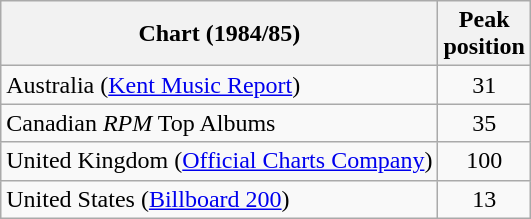<table class="wikitable sortable">
<tr>
<th scope="col">Chart (1984/85)</th>
<th>Peak<br>position</th>
</tr>
<tr>
<td>Australia (<a href='#'>Kent Music Report</a>)</td>
<td style="text-align:center;">31</td>
</tr>
<tr>
<td>Canadian <em>RPM</em> Top Albums</td>
<td style="text-align:center;">35</td>
</tr>
<tr>
<td>United Kingdom (<a href='#'>Official Charts Company</a>)</td>
<td align="center">100</td>
</tr>
<tr>
<td>United States (<a href='#'>Billboard 200</a>)</td>
<td style="text-align:center;">13</td>
</tr>
</table>
